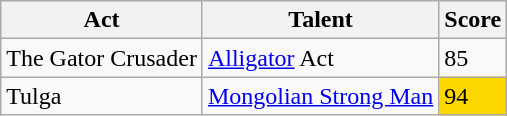<table class="wikitable">
<tr>
<th>Act</th>
<th>Talent</th>
<th>Score</th>
</tr>
<tr>
<td>The Gator Crusader</td>
<td><a href='#'>Alligator</a> Act</td>
<td>85</td>
</tr>
<tr>
<td>Tulga</td>
<td><a href='#'>Mongolian Strong Man</a></td>
<td style="background:gold;">94</td>
</tr>
</table>
